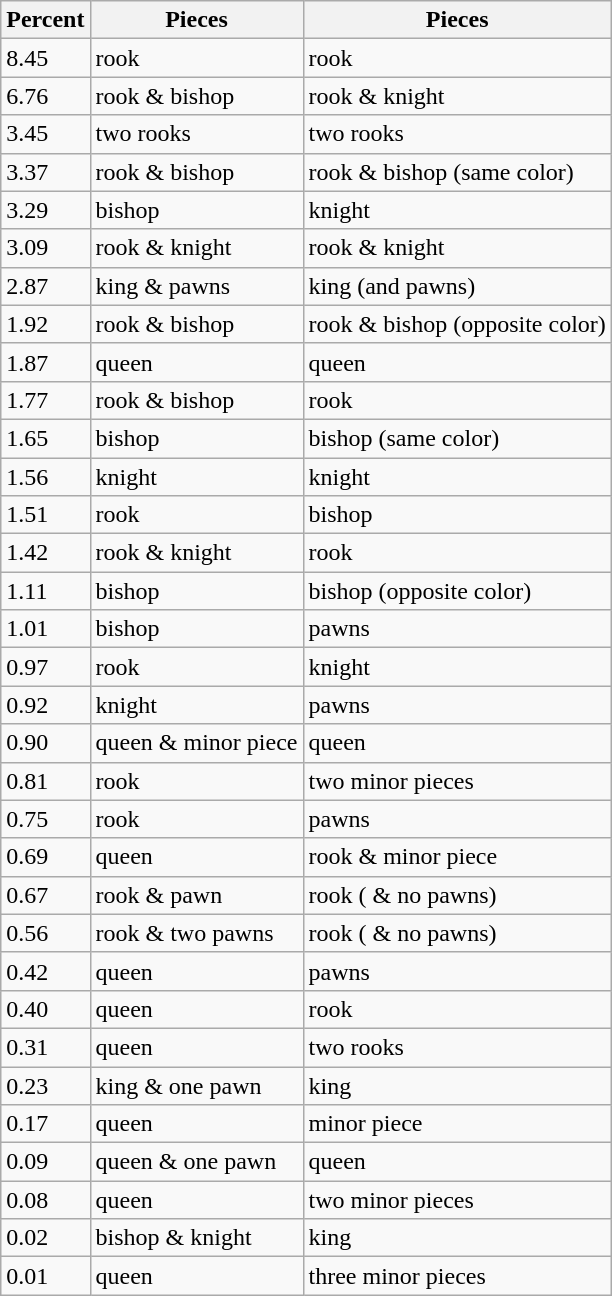<table class="wikitable">
<tr>
<th>Percent</th>
<th>Pieces</th>
<th>Pieces</th>
</tr>
<tr>
<td>8.45</td>
<td>rook</td>
<td>rook</td>
</tr>
<tr>
<td>6.76</td>
<td>rook & bishop</td>
<td>rook & knight</td>
</tr>
<tr>
<td>3.45</td>
<td>two rooks</td>
<td>two rooks</td>
</tr>
<tr>
<td>3.37</td>
<td>rook & bishop</td>
<td>rook & bishop (same color)</td>
</tr>
<tr>
<td>3.29</td>
<td>bishop</td>
<td>knight</td>
</tr>
<tr>
<td>3.09</td>
<td>rook & knight</td>
<td>rook & knight</td>
</tr>
<tr>
<td>2.87</td>
<td>king & pawns</td>
<td>king (and pawns)</td>
</tr>
<tr>
<td>1.92</td>
<td>rook & bishop</td>
<td>rook & bishop (opposite color)</td>
</tr>
<tr>
<td>1.87</td>
<td>queen</td>
<td>queen</td>
</tr>
<tr>
<td>1.77</td>
<td>rook & bishop</td>
<td>rook</td>
</tr>
<tr>
<td>1.65</td>
<td>bishop</td>
<td>bishop (same color)</td>
</tr>
<tr>
<td>1.56</td>
<td>knight</td>
<td>knight</td>
</tr>
<tr>
<td>1.51</td>
<td>rook</td>
<td>bishop</td>
</tr>
<tr>
<td>1.42</td>
<td>rook & knight</td>
<td>rook</td>
</tr>
<tr>
<td>1.11</td>
<td>bishop</td>
<td>bishop (opposite color)</td>
</tr>
<tr>
<td>1.01</td>
<td>bishop</td>
<td>pawns</td>
</tr>
<tr>
<td>0.97</td>
<td>rook</td>
<td>knight</td>
</tr>
<tr>
<td>0.92</td>
<td>knight</td>
<td>pawns</td>
</tr>
<tr>
<td>0.90</td>
<td>queen & minor piece</td>
<td>queen</td>
</tr>
<tr>
<td>0.81</td>
<td>rook</td>
<td>two minor pieces</td>
</tr>
<tr>
<td>0.75</td>
<td>rook</td>
<td>pawns</td>
</tr>
<tr>
<td>0.69</td>
<td>queen</td>
<td>rook & minor piece</td>
</tr>
<tr>
<td>0.67</td>
<td>rook & pawn</td>
<td>rook ( & no pawns)</td>
</tr>
<tr>
<td>0.56</td>
<td>rook & two pawns</td>
<td>rook ( & no pawns)</td>
</tr>
<tr>
<td>0.42</td>
<td>queen</td>
<td>pawns</td>
</tr>
<tr>
<td>0.40</td>
<td>queen</td>
<td>rook</td>
</tr>
<tr>
<td>0.31</td>
<td>queen</td>
<td>two rooks</td>
</tr>
<tr>
<td>0.23</td>
<td>king & one pawn</td>
<td>king</td>
</tr>
<tr>
<td>0.17</td>
<td>queen</td>
<td>minor piece</td>
</tr>
<tr>
<td>0.09</td>
<td>queen & one pawn</td>
<td>queen</td>
</tr>
<tr>
<td>0.08</td>
<td>queen</td>
<td>two minor pieces</td>
</tr>
<tr>
<td>0.02</td>
<td>bishop & knight</td>
<td>king</td>
</tr>
<tr>
<td>0.01</td>
<td>queen</td>
<td>three minor pieces</td>
</tr>
</table>
